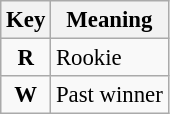<table class="wikitable sortable" style="font-size: 95%;">
<tr>
<th>Key</th>
<th>Meaning</th>
</tr>
<tr>
<td align="center"><strong><span>R</span></strong></td>
<td>Rookie</td>
</tr>
<tr>
<td align="center"><strong><span>W</span></strong></td>
<td>Past winner</td>
</tr>
</table>
